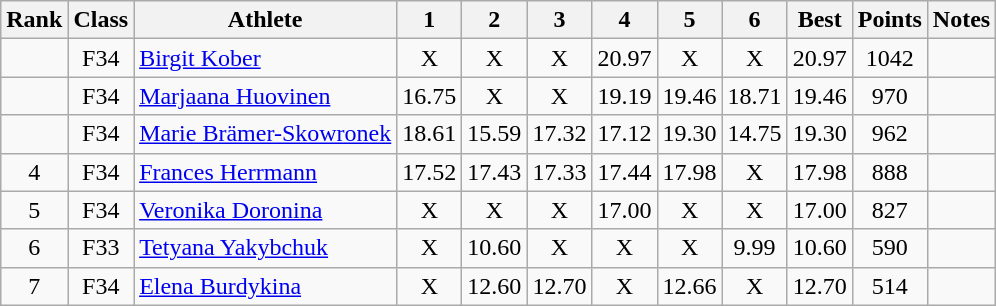<table class="wikitable sortable" style="text-align:center">
<tr>
<th>Rank</th>
<th>Class</th>
<th>Athlete</th>
<th>1</th>
<th>2</th>
<th>3</th>
<th>4</th>
<th>5</th>
<th>6</th>
<th>Best</th>
<th>Points</th>
<th>Notes</th>
</tr>
<tr>
<td></td>
<td>F34</td>
<td style="text-align:left"><a href='#'>Birgit Kober</a><br></td>
<td>X</td>
<td>X</td>
<td>X</td>
<td>20.97</td>
<td>X</td>
<td>X</td>
<td>20.97</td>
<td>1042</td>
<td></td>
</tr>
<tr>
<td></td>
<td>F34</td>
<td style="text-align:left"><a href='#'>Marjaana Huovinen</a><br></td>
<td>16.75</td>
<td>X</td>
<td>X</td>
<td>19.19</td>
<td>19.46</td>
<td>18.71</td>
<td>19.46</td>
<td>970</td>
<td></td>
</tr>
<tr>
<td></td>
<td>F34</td>
<td style="text-align:left"><a href='#'>Marie Brämer-Skowronek</a><br></td>
<td>18.61</td>
<td>15.59</td>
<td>17.32</td>
<td>17.12</td>
<td>19.30</td>
<td>14.75</td>
<td>19.30</td>
<td>962</td>
<td></td>
</tr>
<tr>
<td>4</td>
<td>F34</td>
<td style="text-align:left"><a href='#'>Frances Herrmann</a><br></td>
<td>17.52</td>
<td>17.43</td>
<td>17.33</td>
<td>17.44</td>
<td>17.98</td>
<td>X</td>
<td>17.98</td>
<td>888</td>
<td></td>
</tr>
<tr>
<td>5</td>
<td>F34</td>
<td style="text-align:left"><a href='#'>Veronika Doronina</a><br></td>
<td>X</td>
<td>X</td>
<td>X</td>
<td>17.00</td>
<td>X</td>
<td>X</td>
<td>17.00</td>
<td>827</td>
<td></td>
</tr>
<tr>
<td>6</td>
<td>F33</td>
<td style="text-align:left"><a href='#'>Tetyana Yakybchuk</a><br></td>
<td>X</td>
<td>10.60</td>
<td>X</td>
<td>X</td>
<td>X</td>
<td>9.99</td>
<td>10.60</td>
<td>590</td>
<td></td>
</tr>
<tr>
<td>7</td>
<td>F34</td>
<td style="text-align:left"><a href='#'>Elena Burdykina</a><br></td>
<td>X</td>
<td>12.60</td>
<td>12.70</td>
<td>X</td>
<td>12.66</td>
<td>X</td>
<td>12.70</td>
<td>514</td>
<td></td>
</tr>
</table>
